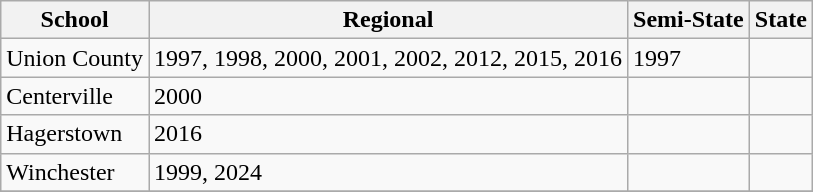<table class="wikitable">
<tr>
<th>School</th>
<th>Regional</th>
<th>Semi-State</th>
<th>State</th>
</tr>
<tr>
<td>Union County</td>
<td>1997, 1998, 2000, 2001, 2002, 2012, 2015, 2016</td>
<td>1997</td>
<td></td>
</tr>
<tr>
<td>Centerville</td>
<td>2000</td>
<td></td>
<td></td>
</tr>
<tr>
<td>Hagerstown</td>
<td>2016</td>
<td></td>
<td></td>
</tr>
<tr>
<td>Winchester</td>
<td>1999, 2024</td>
<td></td>
<td></td>
</tr>
<tr>
</tr>
</table>
